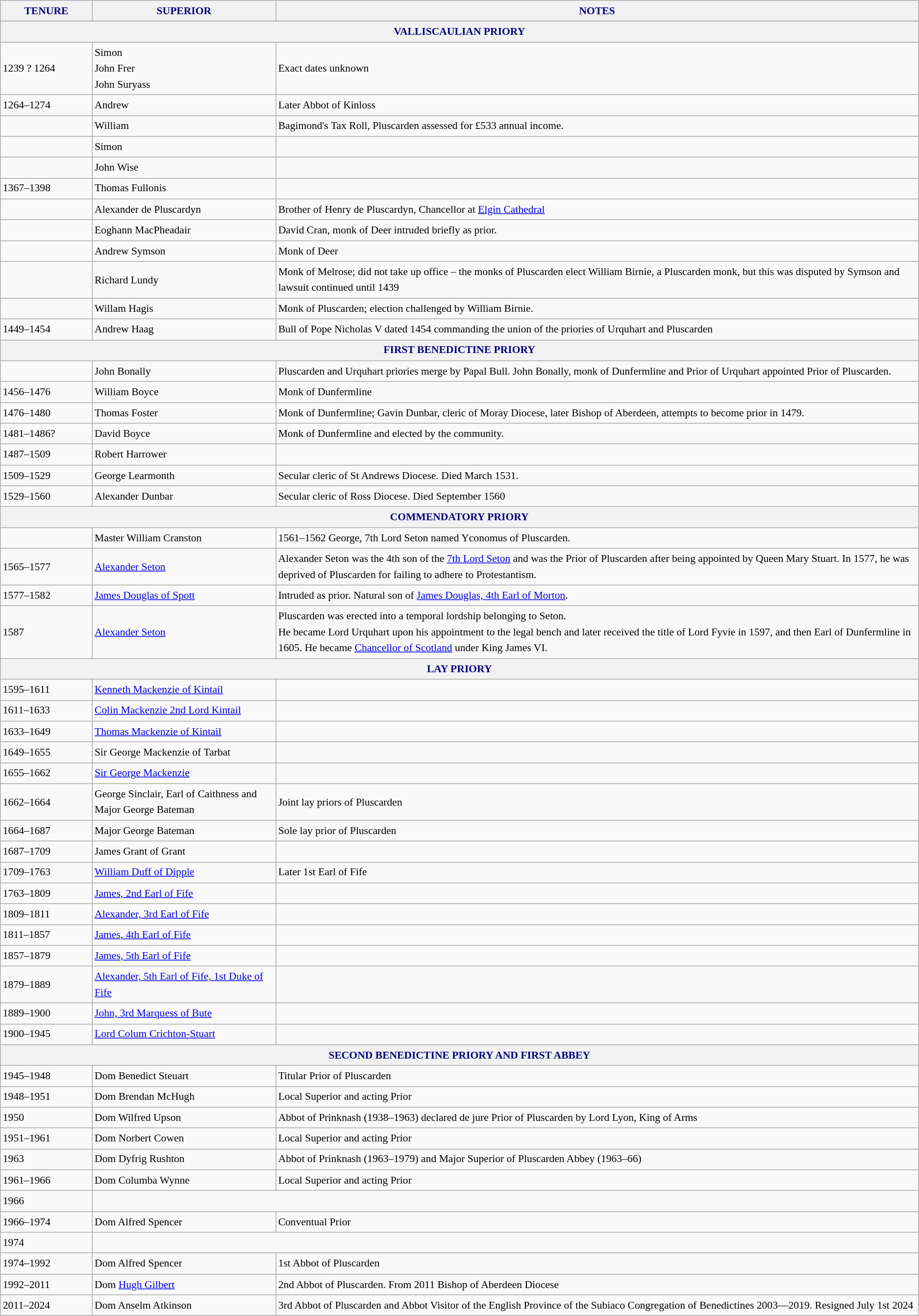<table class="wikitable" style="font-size:90%;border:0px;text-align:left;line-height:150%;">
<tr>
<th style="background: #f2f2f2; color: #000080" height="17" width="10%"><strong>TENURE</strong></th>
<th style="background: #f2f2f2; color: #000080" height="17" width="20%"><strong>SUPERIOR</strong></th>
<th style="background: #f2f2f2; color: #000080" height="17" width="70%"><strong>NOTES</strong></th>
</tr>
<tr align=left>
</tr>
<tr>
<th style="background:#f2f2f2; color: #000080" colspan = "3"><strong>VALLISCAULIAN PRIORY</strong></th>
</tr>
<tr>
<td>1239 ? 1264</td>
<td>Simon<br>John Frer<br>John Suryass</td>
<td>Exact dates unknown</td>
</tr>
<tr>
<td>1264–1274</td>
<td>Andrew</td>
<td>Later Abbot of Kinloss</td>
</tr>
<tr>
<td></td>
<td>William</td>
<td>Bagimond's Tax Roll, Pluscarden assessed for £533 annual income.</td>
</tr>
<tr>
<td></td>
<td>Simon</td>
<td> </td>
</tr>
<tr>
<td></td>
<td>John Wise</td>
<td> </td>
</tr>
<tr>
<td>1367–1398</td>
<td>Thomas Fullonis</td>
<td> </td>
</tr>
<tr>
<td></td>
<td>Alexander de Pluscardyn</td>
<td>Brother of Henry de Pluscardyn, Chancellor at <a href='#'>Elgin Cathedral</a></td>
</tr>
<tr>
<td></td>
<td>Eoghann MacPheadair</td>
<td>David Cran, monk of Deer intruded briefly as prior.</td>
</tr>
<tr>
<td></td>
<td>Andrew Symson</td>
<td>Monk of Deer</td>
</tr>
<tr>
<td></td>
<td>Richard Lundy</td>
<td>Monk of Melrose; did not take up office –  the monks of Pluscarden elect William Birnie, a Pluscarden monk, but this was disputed by Symson and lawsuit continued until 1439</td>
</tr>
<tr>
<td></td>
<td>Willam Hagis</td>
<td>Monk of Pluscarden; election challenged by William Birnie.</td>
</tr>
<tr>
<td>1449–1454</td>
<td>Andrew Haag</td>
<td>Bull of Pope Nicholas V dated 1454 commanding the union of the priories of Urquhart and Pluscarden</td>
</tr>
<tr>
<th style="background:#f2f2f2; color: #000080" colspan = "3"><strong>FIRST BENEDICTINE PRIORY</strong></th>
</tr>
<tr>
<td></td>
<td>John Bonally</td>
<td>Pluscarden and Urquhart priories merge by Papal Bull.  John Bonally, monk of Dunfermline and Prior of Urquhart appointed Prior of Pluscarden.</td>
</tr>
<tr>
<td>1456–1476</td>
<td>William Boyce</td>
<td>Monk of Dunfermline</td>
</tr>
<tr>
<td>1476–1480</td>
<td>Thomas Foster</td>
<td>Monk of Dunfermline; Gavin Dunbar, cleric of Moray Diocese, later Bishop of Aberdeen, attempts to become prior in 1479.</td>
</tr>
<tr>
<td>1481–1486?</td>
<td>David Boyce</td>
<td>Monk of Dunfermline and elected by the community.</td>
</tr>
<tr>
<td>1487–1509</td>
<td>Robert Harrower</td>
<td> </td>
</tr>
<tr>
<td>1509–1529</td>
<td>George Learmonth</td>
<td>Secular cleric of St Andrews Diocese. Died March 1531.</td>
</tr>
<tr>
<td>1529–1560</td>
<td>Alexander Dunbar</td>
<td>Secular cleric of Ross Diocese. Died September 1560</td>
</tr>
<tr>
<th style="background:#f2f2f2; color: #000080"  colspan = "3"><strong>COMMENDATORY PRIORY</strong></th>
</tr>
<tr>
<td></td>
<td>Master William Cranston</td>
<td>1561–1562 George, 7th Lord Seton named Yconomus of Pluscarden.</td>
</tr>
<tr>
<td>1565–1577</td>
<td><a href='#'>Alexander Seton</a></td>
<td>Alexander Seton was the 4th son of the <a href='#'>7th Lord Seton</a> and was the Prior of Pluscarden after being appointed by Queen Mary Stuart.  In 1577, he was deprived of Pluscarden for failing to adhere to Protestantism.</td>
</tr>
<tr>
<td>1577–1582</td>
<td><a href='#'>James Douglas of Spott</a></td>
<td>Intruded as prior. Natural son of <a href='#'>James Douglas, 4th Earl of Morton</a>.</td>
</tr>
<tr>
<td>1587</td>
<td><a href='#'>Alexander Seton</a></td>
<td>Pluscarden was erected into a temporal lordship belonging to Seton.<br>He became Lord Urquhart upon his appointment to the legal bench and later received the title of Lord Fyvie in 1597, and then Earl of Dunfermline in 1605. He became <a href='#'>Chancellor of Scotland</a> under King James VI.</td>
</tr>
<tr>
<th style="background:#f2f2f2; color: #000080" colspan = "3"><strong>LAY PRIORY</strong></th>
</tr>
<tr>
<td>1595–1611</td>
<td><a href='#'>Kenneth Mackenzie of Kintail</a></td>
<td> </td>
</tr>
<tr>
<td>1611–1633</td>
<td><a href='#'>Colin Mackenzie 2nd Lord Kintail</a></td>
<td> </td>
</tr>
<tr>
<td>1633–1649</td>
<td><a href='#'>Thomas Mackenzie of Kintail</a></td>
<td> </td>
</tr>
<tr>
<td>1649–1655</td>
<td>Sir George Mackenzie of Tarbat</td>
<td> </td>
</tr>
<tr>
<td>1655–1662</td>
<td><a href='#'>Sir George Mackenzie</a></td>
<td> </td>
</tr>
<tr>
<td>1662–1664</td>
<td>George Sinclair, Earl of Caithness and Major George Bateman</td>
<td>Joint lay priors of Pluscarden</td>
</tr>
<tr>
<td>1664–1687</td>
<td>Major George Bateman</td>
<td>Sole lay prior of Pluscarden</td>
</tr>
<tr>
<td>1687–1709</td>
<td>James Grant of Grant</td>
<td> </td>
</tr>
<tr>
<td>1709–1763</td>
<td><a href='#'>William Duff of Dipple</a></td>
<td>Later 1st Earl of Fife</td>
</tr>
<tr>
<td>1763–1809</td>
<td><a href='#'>James, 2nd Earl of Fife</a></td>
<td> </td>
</tr>
<tr>
<td>1809–1811</td>
<td><a href='#'>Alexander, 3rd Earl of Fife</a></td>
<td> </td>
</tr>
<tr>
<td>1811–1857</td>
<td><a href='#'>James, 4th Earl of Fife</a></td>
<td> </td>
</tr>
<tr>
<td>1857–1879</td>
<td><a href='#'>James, 5th Earl of Fife</a></td>
<td> </td>
</tr>
<tr>
<td>1879–1889</td>
<td><a href='#'>Alexander, 5th Earl of Fife, 1st Duke of Fife</a></td>
<td> </td>
</tr>
<tr>
<td>1889–1900</td>
<td><a href='#'>John, 3rd Marquess of Bute</a></td>
<td> </td>
</tr>
<tr>
<td>1900–1945</td>
<td><a href='#'>Lord Colum Crichton-Stuart</a></td>
<td> </td>
</tr>
<tr>
<th style="background:#f2f2f2; color: #000080" colspan = "3"><strong>SECOND BENEDICTINE PRIORY AND FIRST ABBEY</strong></th>
</tr>
<tr>
<td>1945–1948</td>
<td>Dom Benedict Steuart</td>
<td>Titular Prior of Pluscarden</td>
</tr>
<tr>
<td>1948–1951</td>
<td>Dom Brendan McHugh</td>
<td>Local Superior and acting Prior</td>
</tr>
<tr>
<td>1950</td>
<td>Dom Wilfred Upson</td>
<td>Abbot of Prinknash (1938–1963) declared de jure Prior of Pluscarden by Lord Lyon, King of Arms</td>
</tr>
<tr>
<td>1951–1961</td>
<td>Dom Norbert Cowen</td>
<td>Local Superior and acting Prior</td>
</tr>
<tr>
<td>1963</td>
<td>Dom Dyfrig Rushton</td>
<td>Abbot of Prinknash (1963–1979) and Major Superior of Pluscarden Abbey (1963–66)</td>
</tr>
<tr>
<td>1961–1966</td>
<td>Dom Columba Wynne</td>
<td>Local Superior and acting Prior</td>
</tr>
<tr>
<td>1966</td>
<td colspan = "2"></td>
</tr>
<tr>
<td>1966–1974</td>
<td>Dom Alfred Spencer</td>
<td>Conventual Prior</td>
</tr>
<tr>
<td>1974</td>
<td colspan = "2"></td>
</tr>
<tr>
<td>1974–1992</td>
<td>Dom Alfred Spencer</td>
<td>1st Abbot of Pluscarden</td>
</tr>
<tr>
<td>1992–2011</td>
<td>Dom <a href='#'>Hugh Gilbert</a></td>
<td>2nd Abbot of Pluscarden. From 2011 Bishop of Aberdeen Diocese</td>
</tr>
<tr>
<td>2011–2024</td>
<td>Dom Anselm Atkinson</td>
<td>3rd Abbot of Pluscarden and Abbot Visitor of the English Province of the Subiaco Congregation of Benedictines 2003—2019. Resigned July 1st 2024</td>
</tr>
</table>
